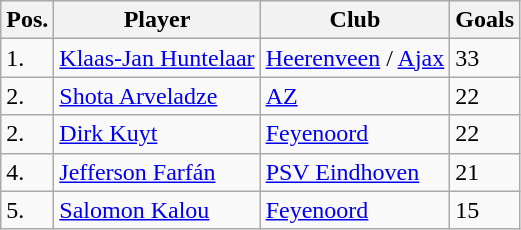<table class="wikitable">
<tr>
<th>Pos.</th>
<th>Player</th>
<th>Club</th>
<th>Goals</th>
</tr>
<tr>
<td>1.</td>
<td> <a href='#'>Klaas-Jan Huntelaar</a></td>
<td><a href='#'>Heerenveen</a> / <a href='#'>Ajax</a></td>
<td>33</td>
</tr>
<tr>
<td>2.</td>
<td><a href='#'>Shota Arveladze</a></td>
<td><a href='#'>AZ</a></td>
<td>22</td>
</tr>
<tr>
<td>2.</td>
<td> <a href='#'>Dirk Kuyt</a></td>
<td><a href='#'>Feyenoord</a></td>
<td>22</td>
</tr>
<tr>
<td>4.</td>
<td> <a href='#'>Jefferson Farfán</a></td>
<td><a href='#'>PSV Eindhoven</a></td>
<td>21</td>
</tr>
<tr>
<td>5.</td>
<td> <a href='#'>Salomon Kalou</a></td>
<td><a href='#'>Feyenoord</a></td>
<td>15</td>
</tr>
</table>
